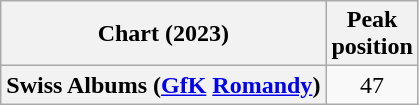<table class="wikitable plainrowheaders" style="text-align:center">
<tr>
<th scope="col">Chart (2023)</th>
<th scope="col">Peak<br>position</th>
</tr>
<tr>
<th scope="row">Swiss Albums (<a href='#'>GfK</a> <a href='#'>Romandy</a>)</th>
<td>47</td>
</tr>
</table>
